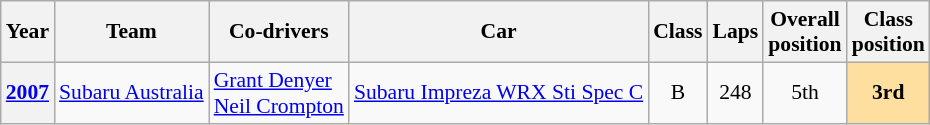<table class="wikitable" style="text-align:center; font-size:90%">
<tr>
<th>Year</th>
<th>Team</th>
<th>Co-drivers</th>
<th>Car</th>
<th>Class</th>
<th>Laps</th>
<th>Overall<br>position</th>
<th>Class<br>position</th>
</tr>
<tr>
<th><a href='#'>2007</a></th>
<td align="left"> <a href='#'>Subaru Australia</a></td>
<td align="left"> <a href='#'>Grant Denyer</a><br> <a href='#'>Neil Crompton</a></td>
<td align="left"><a href='#'>Subaru Impreza WRX Sti Spec C</a></td>
<td>B</td>
<td>248</td>
<td>5th</td>
<td style="background:#ffdf9f;"><strong>3rd</strong></td>
</tr>
</table>
